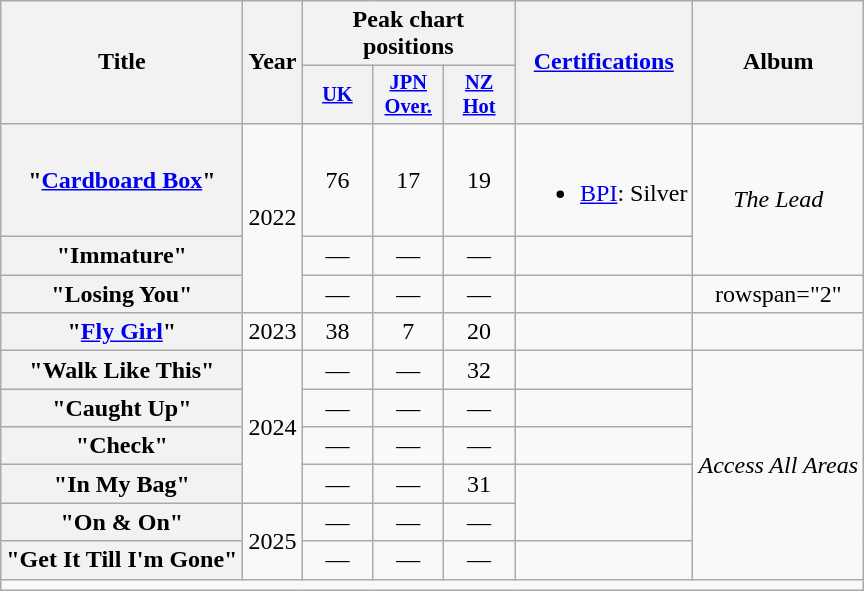<table class="wikitable plainrowheaders" style="text-align:center;">
<tr>
<th scope="col" rowspan="2">Title</th>
<th scope="col" rowspan="2">Year</th>
<th scope="col" colspan="3">Peak chart positions</th>
<th scope="col" rowspan="2"><a href='#'>Certifications</a></th>
<th scope="col" rowspan="2">Album</th>
</tr>
<tr>
<th scope="col" style="width:3em;font-size:85%;"><a href='#'>UK</a><br></th>
<th scope="col" style="width:3em;font-size:85%;"><a href='#'>JPN<br>Over.</a><br></th>
<th scope="col" style="width:3em;font-size:85%;"><a href='#'>NZ<br>Hot</a><br></th>
</tr>
<tr>
<th scope="row">"<a href='#'>Cardboard Box</a>"</th>
<td rowspan="3">2022</td>
<td>76</td>
<td>17</td>
<td>19</td>
<td><br><ul><li><a href='#'>BPI</a>: Silver</li></ul></td>
<td rowspan="2"><em>The Lead</em></td>
</tr>
<tr>
<th scope="row">"Immature"</th>
<td>—</td>
<td>—</td>
<td>—</td>
<td></td>
</tr>
<tr>
<th scope="row">"Losing You"</th>
<td>—</td>
<td>—</td>
<td>—</td>
<td></td>
<td>rowspan="2" </td>
</tr>
<tr>
<th scope="row">"<a href='#'>Fly Girl</a>"<br></th>
<td>2023</td>
<td>38</td>
<td>7</td>
<td>20</td>
<td></td>
</tr>
<tr>
<th scope="row">"Walk Like This"</th>
<td rowspan="4">2024</td>
<td>—</td>
<td>—</td>
<td>32</td>
<td></td>
<td rowspan="6"><em>Access All Areas</em></td>
</tr>
<tr>
<th scope="row">"Caught Up"</th>
<td>—</td>
<td>—</td>
<td>—</td>
</tr>
<tr>
<th scope="row">"Check"</th>
<td>—</td>
<td>—</td>
<td>—</td>
<td></td>
</tr>
<tr>
<th scope="row">"In My Bag"<br></th>
<td>—</td>
<td>—</td>
<td>31</td>
</tr>
<tr>
<th scope="row">"On & On"</th>
<td rowspan="2">2025</td>
<td>—</td>
<td>—</td>
<td>—</td>
</tr>
<tr>
<th scope="row">"Get It Till I'm Gone"</th>
<td>—</td>
<td>—</td>
<td>—</td>
<td></td>
</tr>
<tr>
<td colspan="7"></td>
</tr>
</table>
